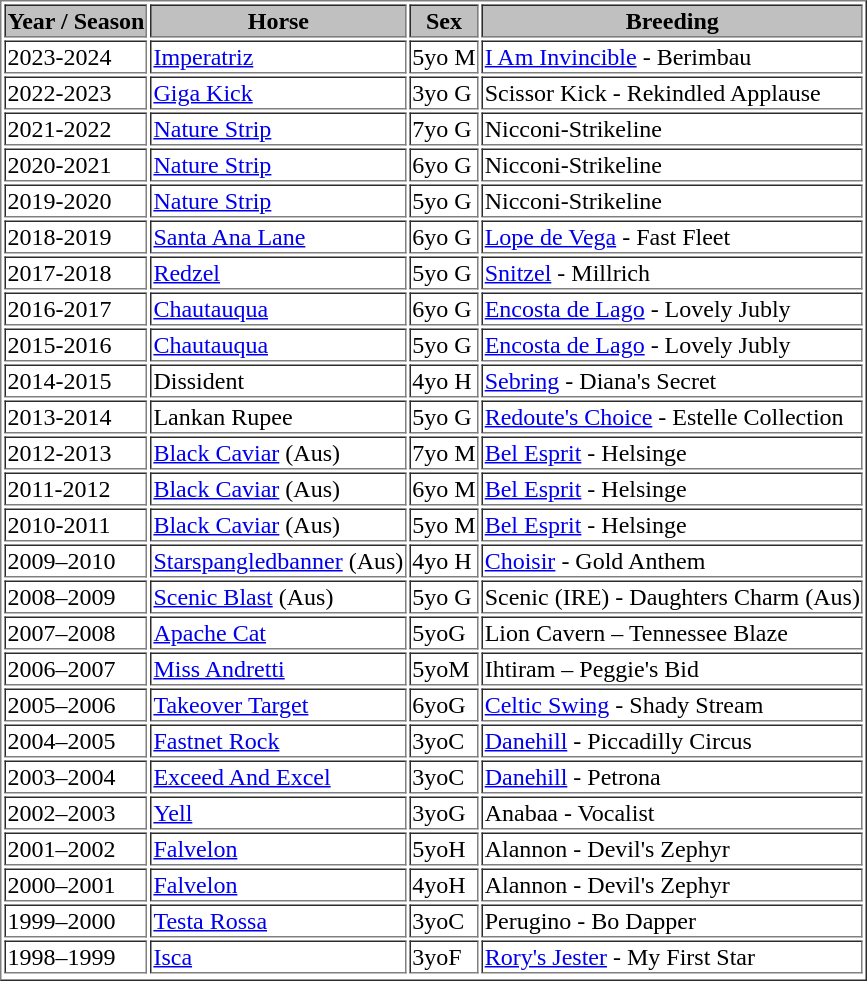<table border="1">
<tr style="text-align:center; background:silver; color:black">
<th>Year / Season</th>
<th>Horse</th>
<th>Sex</th>
<th>Breeding</th>
</tr>
<tr>
<td>2023-2024</td>
<td><a href='#'>Imperatriz</a></td>
<td>5yo M</td>
<td><a href='#'>I Am Invincible</a> -	Berimbau</td>
</tr>
<tr>
<td>2022-2023</td>
<td><a href='#'>Giga Kick</a></td>
<td>3yo G</td>
<td>Scissor Kick - Rekindled Applause</td>
</tr>
<tr>
<td>2021-2022</td>
<td><a href='#'>Nature Strip</a></td>
<td>7yo G</td>
<td>Nicconi-Strikeline</td>
</tr>
<tr>
<td>2020-2021</td>
<td><a href='#'>Nature Strip</a></td>
<td>6yo G</td>
<td>Nicconi-Strikeline</td>
</tr>
<tr>
<td>2019-2020</td>
<td><a href='#'>Nature Strip</a></td>
<td>5yo G</td>
<td>Nicconi-Strikeline</td>
</tr>
<tr>
<td>2018-2019</td>
<td><a href='#'>Santa Ana Lane</a></td>
<td>6yo G</td>
<td><a href='#'>Lope de Vega</a> - Fast Fleet</td>
</tr>
<tr>
<td>2017-2018</td>
<td><a href='#'>Redzel</a></td>
<td>5yo G</td>
<td><a href='#'>Snitzel</a> - Millrich</td>
</tr>
<tr>
<td>2016-2017</td>
<td><a href='#'>Chautauqua</a></td>
<td>6yo G</td>
<td><a href='#'>Encosta de Lago</a> - Lovely Jubly</td>
</tr>
<tr>
<td>2015-2016</td>
<td><a href='#'>Chautauqua</a></td>
<td>5yo G</td>
<td><a href='#'>Encosta de Lago</a> - Lovely Jubly</td>
</tr>
<tr>
<td>2014-2015</td>
<td>Dissident</td>
<td>4yo H</td>
<td><a href='#'>Sebring</a> - Diana's Secret</td>
</tr>
<tr>
<td>2013-2014</td>
<td>Lankan Rupee</td>
<td>5yo G</td>
<td><a href='#'>Redoute's Choice</a> - Estelle Collection</td>
</tr>
<tr>
<td>2012-2013</td>
<td><a href='#'>Black Caviar</a> (Aus)</td>
<td>7yo M</td>
<td><a href='#'>Bel Esprit</a> - Helsinge</td>
</tr>
<tr>
<td>2011-2012</td>
<td><a href='#'>Black Caviar</a> (Aus)</td>
<td>6yo M</td>
<td><a href='#'>Bel Esprit</a> - Helsinge</td>
</tr>
<tr>
<td>2010-2011</td>
<td><a href='#'>Black Caviar</a> (Aus)</td>
<td>5yo M</td>
<td><a href='#'>Bel Esprit</a> - Helsinge</td>
</tr>
<tr>
<td>2009–2010</td>
<td><a href='#'>Starspangledbanner</a> (Aus)</td>
<td>4yo H</td>
<td><a href='#'>Choisir</a> - Gold Anthem</td>
</tr>
<tr>
<td>2008–2009</td>
<td><a href='#'>Scenic Blast</a> (Aus)</td>
<td>5yo G</td>
<td>Scenic (IRE) - Daughters Charm (Aus)</td>
</tr>
<tr>
<td>2007–2008</td>
<td><a href='#'>Apache Cat</a></td>
<td>5yoG</td>
<td>Lion Cavern – Tennessee Blaze</td>
</tr>
<tr>
<td>2006–2007</td>
<td><a href='#'>Miss Andretti</a></td>
<td>5yoM</td>
<td>Ihtiram – Peggie's Bid</td>
</tr>
<tr>
<td>2005–2006</td>
<td><a href='#'>Takeover Target</a></td>
<td>6yoG</td>
<td><a href='#'>Celtic Swing</a> - Shady Stream</td>
</tr>
<tr>
<td>2004–2005</td>
<td><a href='#'>Fastnet Rock</a></td>
<td>3yoC</td>
<td><a href='#'>Danehill</a> - Piccadilly Circus</td>
</tr>
<tr>
<td>2003–2004</td>
<td><a href='#'>Exceed And Excel</a></td>
<td>3yoC</td>
<td><a href='#'>Danehill</a> - Petrona</td>
</tr>
<tr>
<td>2002–2003</td>
<td><a href='#'>Yell</a></td>
<td>3yoG</td>
<td>Anabaa - Vocalist</td>
</tr>
<tr>
<td>2001–2002</td>
<td><a href='#'>Falvelon</a></td>
<td>5yoH</td>
<td>Alannon - Devil's Zephyr</td>
</tr>
<tr>
<td>2000–2001</td>
<td><a href='#'>Falvelon</a></td>
<td>4yoH</td>
<td>Alannon - Devil's Zephyr</td>
</tr>
<tr>
<td>1999–2000</td>
<td><a href='#'>Testa Rossa</a></td>
<td>3yoC</td>
<td>Perugino - Bo Dapper</td>
</tr>
<tr>
<td>1998–1999</td>
<td><a href='#'>Isca</a></td>
<td>3yoF</td>
<td><a href='#'>Rory's Jester</a> - My First Star</td>
</tr>
<tr>
</tr>
</table>
